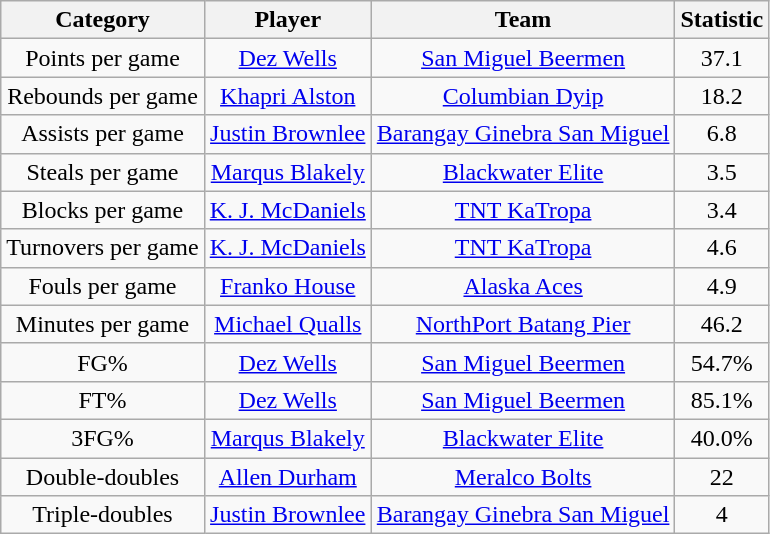<table class="wikitable" style="text-align:center">
<tr>
<th>Category</th>
<th>Player</th>
<th>Team</th>
<th>Statistic</th>
</tr>
<tr>
<td>Points per game</td>
<td><a href='#'>Dez Wells</a></td>
<td><a href='#'>San Miguel Beermen</a></td>
<td>37.1</td>
</tr>
<tr>
<td>Rebounds per game</td>
<td><a href='#'>Khapri Alston</a></td>
<td><a href='#'>Columbian Dyip</a></td>
<td>18.2</td>
</tr>
<tr>
<td>Assists per game</td>
<td><a href='#'>Justin Brownlee</a></td>
<td><a href='#'>Barangay Ginebra San Miguel</a></td>
<td>6.8</td>
</tr>
<tr>
<td>Steals per game</td>
<td><a href='#'>Marqus Blakely</a></td>
<td><a href='#'>Blackwater Elite</a></td>
<td>3.5</td>
</tr>
<tr>
<td>Blocks per game</td>
<td><a href='#'>K. J. McDaniels</a></td>
<td><a href='#'>TNT KaTropa</a></td>
<td>3.4</td>
</tr>
<tr>
<td>Turnovers per game</td>
<td><a href='#'>K. J. McDaniels</a></td>
<td><a href='#'>TNT KaTropa</a></td>
<td>4.6</td>
</tr>
<tr>
<td>Fouls per game</td>
<td><a href='#'>Franko House</a></td>
<td><a href='#'>Alaska Aces</a></td>
<td>4.9</td>
</tr>
<tr>
<td>Minutes per game</td>
<td><a href='#'>Michael Qualls</a></td>
<td><a href='#'>NorthPort Batang Pier</a></td>
<td>46.2</td>
</tr>
<tr>
<td>FG%</td>
<td><a href='#'>Dez Wells</a></td>
<td><a href='#'>San Miguel Beermen</a></td>
<td>54.7%</td>
</tr>
<tr>
<td>FT%</td>
<td><a href='#'>Dez Wells</a></td>
<td><a href='#'>San Miguel Beermen</a></td>
<td>85.1%</td>
</tr>
<tr>
<td>3FG%</td>
<td><a href='#'>Marqus Blakely</a></td>
<td><a href='#'>Blackwater Elite</a></td>
<td>40.0%</td>
</tr>
<tr>
<td>Double-doubles</td>
<td><a href='#'>Allen Durham</a></td>
<td><a href='#'>Meralco Bolts</a></td>
<td>22</td>
</tr>
<tr>
<td>Triple-doubles</td>
<td><a href='#'>Justin Brownlee</a></td>
<td><a href='#'>Barangay Ginebra San Miguel</a></td>
<td>4</td>
</tr>
</table>
